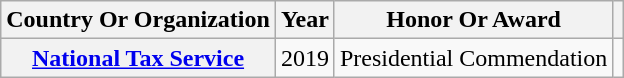<table class="wikitable plainrowheaders sortable" style="margin-right: 0;">
<tr>
<th scope="col">Country Or Organization</th>
<th scope="col">Year</th>
<th scope="col">Honor Or Award</th>
<th scope="col" class="unsortable"></th>
</tr>
<tr>
<th scope="row"><a href='#'>National Tax Service</a></th>
<td style="text-align:center">2019</td>
<td>Presidential Commendation</td>
<td style="text-align:center"></td>
</tr>
</table>
